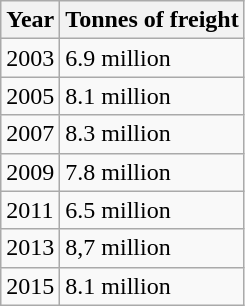<table class="wikitable sortable">
<tr>
<th>Year</th>
<th>Tonnes of freight</th>
</tr>
<tr>
<td>2003</td>
<td>6.9 million</td>
</tr>
<tr>
<td>2005</td>
<td>8.1 million</td>
</tr>
<tr>
<td>2007</td>
<td>8.3 million</td>
</tr>
<tr>
<td>2009</td>
<td>7.8 million</td>
</tr>
<tr>
<td>2011</td>
<td>6.5 million</td>
</tr>
<tr>
<td>2013</td>
<td>8,7 million</td>
</tr>
<tr>
<td>2015</td>
<td>8.1 million</td>
</tr>
</table>
